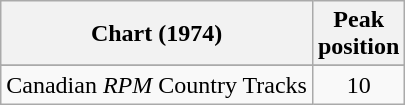<table class="wikitable sortable">
<tr>
<th align="left">Chart (1974)</th>
<th align="center">Peak<br>position</th>
</tr>
<tr>
</tr>
<tr>
<td align="left">Canadian <em>RPM</em> Country Tracks</td>
<td align="center">10</td>
</tr>
</table>
